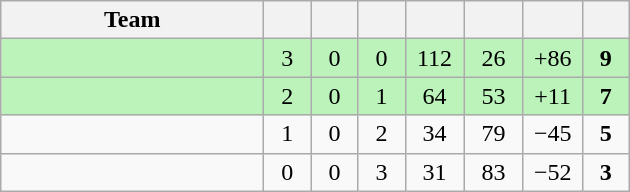<table class="wikitable" style="text-align:center;">
<tr>
<th style="width:10.5em;">Team</th>
<th style="width:1.5em;"></th>
<th style="width:1.5em;"></th>
<th style="width:1.5em;"></th>
<th style="width:2.0em;"></th>
<th style="width:2.0em;"></th>
<th style="width:2.0em;"></th>
<th style="width:1.5em;"></th>
</tr>
<tr bgcolor=#BBF3BB>
<td align="left"></td>
<td>3</td>
<td>0</td>
<td>0</td>
<td>112</td>
<td>26</td>
<td>+86</td>
<td><strong>9</strong></td>
</tr>
<tr bgcolor=#BBF3BB>
<td align="left"></td>
<td>2</td>
<td>0</td>
<td>1</td>
<td>64</td>
<td>53</td>
<td>+11</td>
<td><strong>7</strong></td>
</tr>
<tr>
<td align="left"></td>
<td>1</td>
<td>0</td>
<td>2</td>
<td>34</td>
<td>79</td>
<td>−45</td>
<td><strong>5</strong></td>
</tr>
<tr>
<td align="left"></td>
<td>0</td>
<td>0</td>
<td>3</td>
<td>31</td>
<td>83</td>
<td>−52</td>
<td><strong>3</strong></td>
</tr>
</table>
